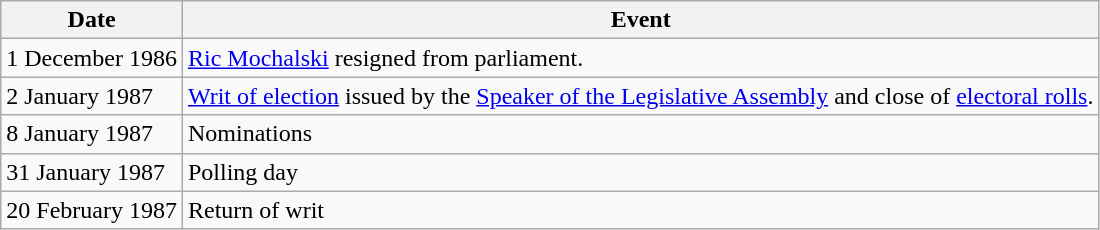<table class="wikitable">
<tr>
<th>Date</th>
<th>Event</th>
</tr>
<tr>
<td>1 December 1986</td>
<td><a href='#'>Ric Mochalski</a> resigned from parliament.</td>
</tr>
<tr>
<td>2 January 1987</td>
<td><a href='#'>Writ of election</a> issued by the <a href='#'>Speaker of the Legislative Assembly</a> and close of <a href='#'>electoral rolls</a>.</td>
</tr>
<tr>
<td>8 January 1987</td>
<td>Nominations</td>
</tr>
<tr>
<td>31 January 1987</td>
<td>Polling day</td>
</tr>
<tr>
<td>20 February 1987</td>
<td>Return of writ</td>
</tr>
</table>
